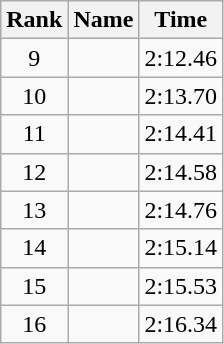<table class="wikitable">
<tr>
<th>Rank</th>
<th>Name</th>
<th>Time</th>
</tr>
<tr>
<td align="center">9</td>
<td></td>
<td align="center">2:12.46</td>
</tr>
<tr>
<td align="center">10</td>
<td></td>
<td align="center">2:13.70</td>
</tr>
<tr>
<td align="center">11</td>
<td></td>
<td align="center">2:14.41</td>
</tr>
<tr>
<td align="center">12</td>
<td></td>
<td align="center">2:14.58</td>
</tr>
<tr>
<td align="center">13</td>
<td></td>
<td align="center">2:14.76</td>
</tr>
<tr>
<td align="center">14</td>
<td></td>
<td align="center">2:15.14</td>
</tr>
<tr>
<td align="center">15</td>
<td></td>
<td align="center">2:15.53</td>
</tr>
<tr>
<td align="center">16</td>
<td></td>
<td align="center">2:16.34</td>
</tr>
</table>
